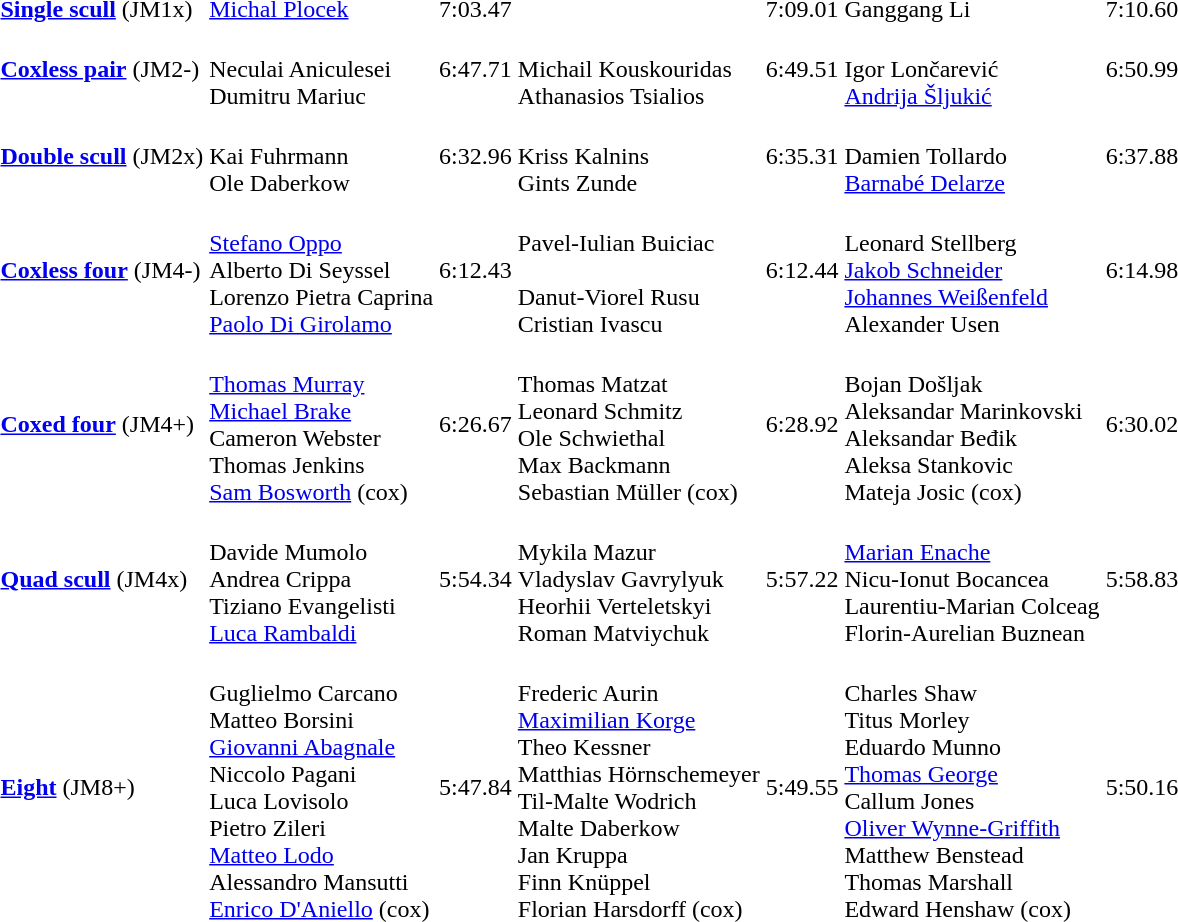<table>
<tr>
<td><strong><a href='#'>Single scull</a></strong> (JM1x)</td>
<td><a href='#'>Michal Plocek</a><br></td>
<td>7:03.47</td>
<td><br></td>
<td>7:09.01</td>
<td>Ganggang Li<br></td>
<td>7:10.60</td>
</tr>
<tr>
<td><strong><a href='#'>Coxless pair</a></strong> (JM2-)</td>
<td><br>Neculai Aniculesei<br>Dumitru Mariuc</td>
<td>6:47.71</td>
<td><br>Michail Kouskouridas<br>Athanasios Tsialios</td>
<td>6:49.51</td>
<td><br>Igor Lončarević<br><a href='#'>Andrija Šljukić</a></td>
<td>6:50.99</td>
</tr>
<tr>
<td><strong><a href='#'>Double scull</a></strong> (JM2x)</td>
<td><br>Kai Fuhrmann<br>Ole Daberkow</td>
<td>6:32.96</td>
<td><br>Kriss Kalnins<br>Gints Zunde</td>
<td>6:35.31</td>
<td><br>Damien Tollardo<br><a href='#'>Barnabé Delarze</a></td>
<td>6:37.88</td>
</tr>
<tr>
<td><strong><a href='#'>Coxless four</a></strong> (JM4-)</td>
<td><br><a href='#'>Stefano Oppo</a><br>Alberto Di Seyssel<br>Lorenzo Pietra Caprina<br><a href='#'>Paolo Di Girolamo</a></td>
<td>6:12.43</td>
<td><br>Pavel-Iulian Buiciac<br><br>Danut-Viorel Rusu<br>Cristian Ivascu</td>
<td>6:12.44</td>
<td><br>Leonard Stellberg<br><a href='#'>Jakob Schneider</a><br><a href='#'>Johannes Weißenfeld</a><br>Alexander Usen</td>
<td>6:14.98</td>
</tr>
<tr>
<td><strong><a href='#'>Coxed four</a></strong> (JM4+)</td>
<td><br><a href='#'>Thomas Murray</a><br><a href='#'>Michael Brake</a><br>Cameron Webster<br>Thomas Jenkins<br><a href='#'>Sam Bosworth</a> (cox)</td>
<td>6:26.67</td>
<td><br>Thomas Matzat<br>Leonard Schmitz<br>Ole Schwiethal<br>Max Backmann<br>Sebastian Müller (cox)</td>
<td>6:28.92</td>
<td><br>Bojan Došljak<br>Aleksandar Marinkovski<br>Aleksandar Beđik<br>Aleksa Stankovic<br>Mateja Josic (cox)</td>
<td>6:30.02</td>
</tr>
<tr>
<td><strong><a href='#'>Quad scull</a></strong> (JM4x)</td>
<td><br>Davide Mumolo<br>Andrea Crippa<br>Tiziano Evangelisti<br><a href='#'>Luca Rambaldi</a></td>
<td>5:54.34</td>
<td><br>Mykila Mazur<br>Vladyslav Gavrylyuk<br>Heorhii Verteletskyi<br>Roman Matviychuk</td>
<td>5:57.22</td>
<td><br><a href='#'>Marian Enache</a><br>Nicu-Ionut Bocancea<br>Laurentiu-Marian Colceag<br>Florin-Aurelian Buznean</td>
<td>5:58.83</td>
</tr>
<tr>
<td><strong><a href='#'>Eight</a></strong> (JM8+)</td>
<td><br>Guglielmo Carcano<br>Matteo Borsini<br><a href='#'>Giovanni Abagnale</a><br>Niccolo Pagani<br>Luca Lovisolo<br>Pietro Zileri<br><a href='#'>Matteo Lodo</a><br>Alessandro Mansutti<br><a href='#'>Enrico D'Aniello</a> (cox)</td>
<td>5:47.84</td>
<td><br>Frederic Aurin<br><a href='#'>Maximilian Korge</a><br>Theo Kessner<br>Matthias Hörnschemeyer<br>Til-Malte Wodrich<br>Malte Daberkow<br>Jan Kruppa<br>Finn Knüppel<br>Florian Harsdorff (cox)</td>
<td>5:49.55</td>
<td><br>Charles Shaw<br>Titus Morley<br>Eduardo Munno<br><a href='#'>Thomas George</a><br>Callum Jones<br><a href='#'>Oliver Wynne-Griffith</a><br>Matthew Benstead<br>Thomas Marshall<br>Edward Henshaw (cox)</td>
<td>5:50.16</td>
</tr>
</table>
